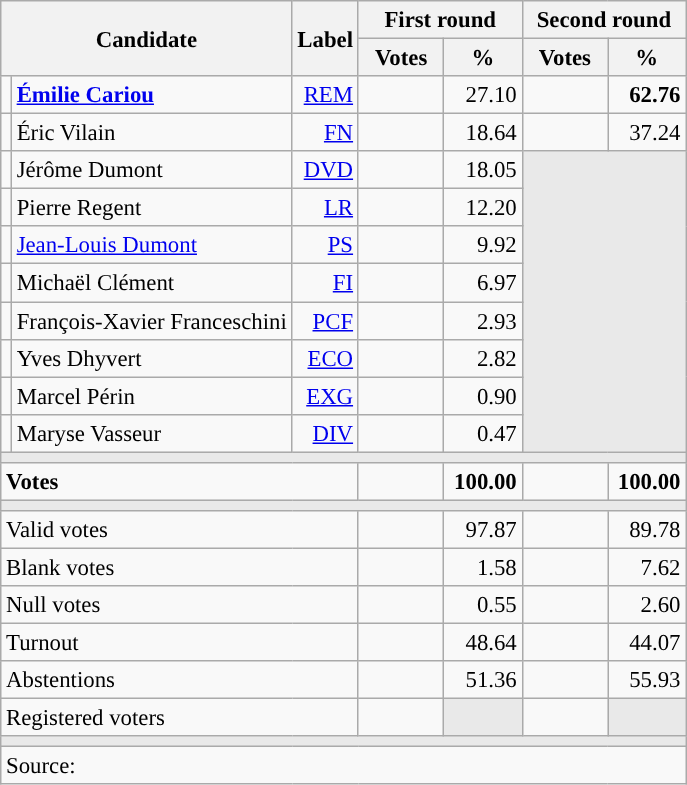<table class="wikitable" style="text-align:right;font-size:95%;">
<tr>
<th rowspan="2" colspan="2">Candidate</th>
<th rowspan="2">Label</th>
<th colspan="2">First round</th>
<th colspan="2">Second round</th>
</tr>
<tr>
<th style="width:50px;">Votes</th>
<th style="width:45px;">%</th>
<th style="width:50px;">Votes</th>
<th style="width:45px;">%</th>
</tr>
<tr>
<td style="color:inherit;background:"></td>
<td style="text-align:left;"><strong><a href='#'>Émilie Cariou</a></strong></td>
<td><a href='#'>REM</a></td>
<td></td>
<td>27.10</td>
<td><strong></strong></td>
<td><strong>62.76</strong></td>
</tr>
<tr>
<td style="color:inherit;background:"></td>
<td style="text-align:left;">Éric Vilain</td>
<td><a href='#'>FN</a></td>
<td></td>
<td>18.64</td>
<td></td>
<td>37.24</td>
</tr>
<tr>
<td style="color:inherit;background:"></td>
<td style="text-align:left;">Jérôme Dumont</td>
<td><a href='#'>DVD</a></td>
<td></td>
<td>18.05</td>
<td colspan="2" rowspan="8" style="background:#E9E9E9;"></td>
</tr>
<tr>
<td style="color:inherit;background:"></td>
<td style="text-align:left;">Pierre Regent</td>
<td><a href='#'>LR</a></td>
<td></td>
<td>12.20</td>
</tr>
<tr>
<td style="color:inherit;background:"></td>
<td style="text-align:left;"><a href='#'>Jean-Louis Dumont</a></td>
<td><a href='#'>PS</a></td>
<td></td>
<td>9.92</td>
</tr>
<tr>
<td style="color:inherit;background:"></td>
<td style="text-align:left;">Michaël Clément</td>
<td><a href='#'>FI</a></td>
<td></td>
<td>6.97</td>
</tr>
<tr>
<td style="color:inherit;background:"></td>
<td style="text-align:left;">François-Xavier Franceschini</td>
<td><a href='#'>PCF</a></td>
<td></td>
<td>2.93</td>
</tr>
<tr>
<td style="color:inherit;background:"></td>
<td style="text-align:left;">Yves Dhyvert</td>
<td><a href='#'>ECO</a></td>
<td></td>
<td>2.82</td>
</tr>
<tr>
<td style="color:inherit;background:"></td>
<td style="text-align:left;">Marcel Périn</td>
<td><a href='#'>EXG</a></td>
<td></td>
<td>0.90</td>
</tr>
<tr>
<td style="color:inherit;background:"></td>
<td style="text-align:left;">Maryse Vasseur</td>
<td><a href='#'>DIV</a></td>
<td></td>
<td>0.47</td>
</tr>
<tr>
<td colspan="7" style="background:#E9E9E9;"></td>
</tr>
<tr style="font-weight:bold;">
<td colspan="3" style="text-align:left;">Votes</td>
<td></td>
<td>100.00</td>
<td></td>
<td>100.00</td>
</tr>
<tr>
<td colspan="7" style="background:#E9E9E9;"></td>
</tr>
<tr>
<td colspan="3" style="text-align:left;">Valid votes</td>
<td></td>
<td>97.87</td>
<td></td>
<td>89.78</td>
</tr>
<tr>
<td colspan="3" style="text-align:left;">Blank votes</td>
<td></td>
<td>1.58</td>
<td></td>
<td>7.62</td>
</tr>
<tr>
<td colspan="3" style="text-align:left;">Null votes</td>
<td></td>
<td>0.55</td>
<td></td>
<td>2.60</td>
</tr>
<tr>
<td colspan="3" style="text-align:left;">Turnout</td>
<td></td>
<td>48.64</td>
<td></td>
<td>44.07</td>
</tr>
<tr>
<td colspan="3" style="text-align:left;">Abstentions</td>
<td></td>
<td>51.36</td>
<td></td>
<td>55.93</td>
</tr>
<tr>
<td colspan="3" style="text-align:left;">Registered voters</td>
<td></td>
<td style="background:#E9E9E9;"></td>
<td></td>
<td style="background:#E9E9E9;"></td>
</tr>
<tr>
<td colspan="7" style="background:#E9E9E9;"></td>
</tr>
<tr>
<td colspan="7" style="text-align:left;">Source: </td>
</tr>
</table>
